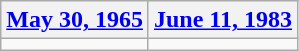<table class=wikitable>
<tr>
<th><a href='#'>May 30, 1965</a></th>
<th><a href='#'>June 11, 1983</a></th>
</tr>
<tr>
<td></td>
<td></td>
</tr>
</table>
